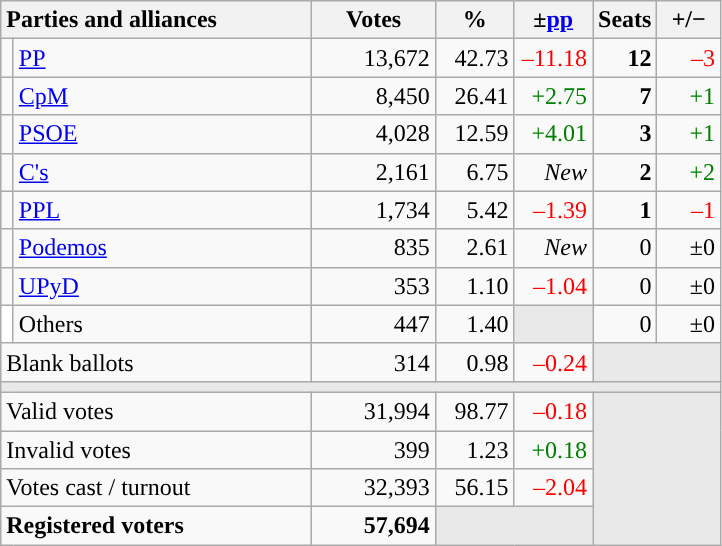<table class="wikitable" style="text-align:right;">
<tr>
<th style="text-align:left;" colspan="2" width="200">Parties and alliances</th>
<th width="75">Votes</th>
<th width="45">%</th>
<th width="45">±<a href='#'>pp</a></th>
<th width="35">Seats</th>
<th width="35">+/−</th>
</tr>
<tr>
<td width="1" style="color:inherit;background:"></td>
<td align="left"><a href='#'>PP</a></td>
<td>13,672</td>
<td>42.73</td>
<td style="color:red;">–11.18</td>
<td><strong>12</strong></td>
<td style="color:red;">–3</td>
</tr>
<tr>
<td style="color:inherit;background:"></td>
<td align="left"><a href='#'>CpM</a></td>
<td>8,450</td>
<td>26.41</td>
<td style="color:green;">+2.75</td>
<td><strong>7</strong></td>
<td style="color:green;">+1</td>
</tr>
<tr>
<td style="color:inherit;background:"></td>
<td align="left"><a href='#'>PSOE</a></td>
<td>4,028</td>
<td>12.59</td>
<td style="color:green;">+4.01</td>
<td><strong>3</strong></td>
<td style="color:green;">+1</td>
</tr>
<tr>
<td style="color:inherit;background:"></td>
<td align="left"><a href='#'>C's</a></td>
<td>2,161</td>
<td>6.75</td>
<td><em>New</em></td>
<td><strong>2</strong></td>
<td style="color:green;">+2</td>
</tr>
<tr>
<td style="color:inherit;background:"></td>
<td align="left"><a href='#'>PPL</a></td>
<td>1,734</td>
<td>5.42</td>
<td style="color:red;">–1.39</td>
<td><strong>1</strong></td>
<td style="color:red;">–1</td>
</tr>
<tr>
<td style="color:inherit;background:"></td>
<td align="left"><a href='#'>Podemos</a></td>
<td>835</td>
<td>2.61</td>
<td><em>New</em></td>
<td>0</td>
<td>±0</td>
</tr>
<tr>
<td style="color:inherit;background:"></td>
<td align="left"><a href='#'>UPyD</a></td>
<td>353</td>
<td>1.10</td>
<td style="color:red;">–1.04</td>
<td>0</td>
<td>±0</td>
</tr>
<tr>
<td bgcolor="white"></td>
<td align="left">Others</td>
<td>447</td>
<td>1.40</td>
<td bgcolor="#E9E9E9"></td>
<td>0</td>
<td>±0</td>
</tr>
<tr>
<td align="left" colspan="2">Blank ballots</td>
<td>314</td>
<td>0.98</td>
<td style="color:red;">–0.24</td>
<td bgcolor="#E9E9E9" colspan="2"></td>
</tr>
<tr>
<td colspan="7" bgcolor="#E9E9E9"></td>
</tr>
<tr>
<td align="left" colspan="2">Valid votes</td>
<td>31,994</td>
<td>98.77</td>
<td style="color:red;">–0.18</td>
<td bgcolor="#E9E9E9" colspan="2" rowspan="4"></td>
</tr>
<tr>
<td align="left" colspan="2">Invalid votes</td>
<td>399</td>
<td>1.23</td>
<td style="color:green;">+0.18</td>
</tr>
<tr>
<td align="left" colspan="2">Votes cast / turnout</td>
<td>32,393</td>
<td>56.15</td>
<td style="color:red;">–2.04</td>
</tr>
<tr style="font-weight:bold;">
<td align="left" colspan="2">Registered voters</td>
<td>57,694</td>
<td bgcolor="#E9E9E9" colspan="2"></td>
</tr>
</table>
